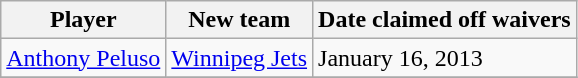<table class="wikitable">
<tr>
<th>Player</th>
<th>New team</th>
<th>Date claimed off waivers</th>
</tr>
<tr>
<td><a href='#'>Anthony Peluso</a></td>
<td><a href='#'>Winnipeg Jets</a></td>
<td>January 16, 2013</td>
</tr>
<tr>
</tr>
</table>
